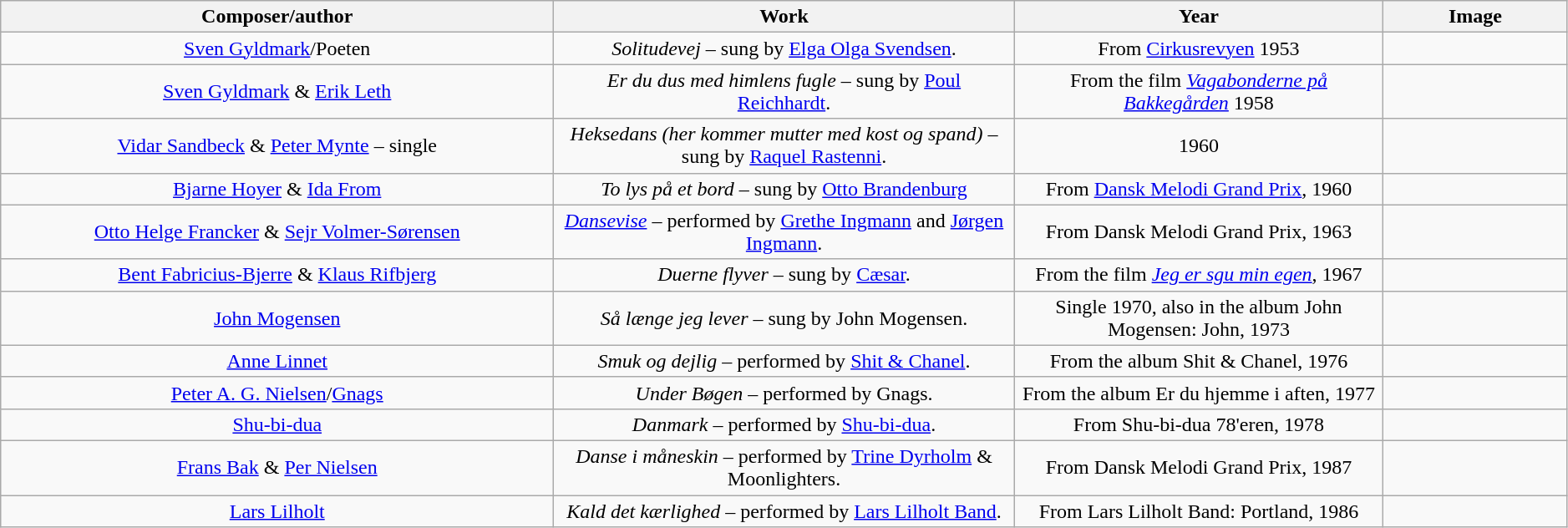<table style="text-align:center; width:99%" class="wikitable">
<tr>
<th width=30%>Composer/author</th>
<th width=25%>Work</th>
<th width=20%>Year</th>
<th width=10%>Image</th>
</tr>
<tr>
<td><a href='#'>Sven Gyldmark</a>/Poeten</td>
<td><em>Solitudevej</em> – sung by <a href='#'>Elga Olga Svendsen</a>.</td>
<td>From <a href='#'>Cirkusrevyen</a> 1953</td>
<td></td>
</tr>
<tr>
<td><a href='#'>Sven Gyldmark</a> & <a href='#'>Erik Leth</a></td>
<td><em>Er du dus med himlens fugle</em> – sung by <a href='#'>Poul Reichhardt</a>.</td>
<td>From the film <em><a href='#'>Vagabonderne på Bakkegården</a></em> 1958</td>
<td></td>
</tr>
<tr>
<td><a href='#'>Vidar Sandbeck</a> & <a href='#'>Peter Mynte</a> – single</td>
<td><em>Heksedans (her kommer mutter med kost og spand)</em> – sung by <a href='#'>Raquel Rastenni</a>.</td>
<td>1960</td>
<td></td>
</tr>
<tr>
<td><a href='#'>Bjarne Hoyer</a> & <a href='#'>Ida From</a></td>
<td><em>To lys på et bord</em> – sung by <a href='#'>Otto Brandenburg</a></td>
<td>From <a href='#'>Dansk Melodi Grand Prix</a>, 1960</td>
<td></td>
</tr>
<tr>
<td><a href='#'>Otto Helge Francker</a> & <a href='#'>Sejr Volmer-Sørensen</a></td>
<td><em><a href='#'>Dansevise</a></em> – performed by <a href='#'>Grethe Ingmann</a> and <a href='#'>Jørgen Ingmann</a>.</td>
<td>From Dansk Melodi Grand Prix, 1963</td>
<td></td>
</tr>
<tr>
<td><a href='#'>Bent Fabricius-Bjerre</a> & <a href='#'>Klaus Rifbjerg</a></td>
<td><em>Duerne flyver</em> – sung by <a href='#'>Cæsar</a>.</td>
<td>From the film <em><a href='#'>Jeg er sgu min egen</a></em>, 1967</td>
<td></td>
</tr>
<tr>
<td><a href='#'>John Mogensen</a></td>
<td><em>Så længe jeg lever</em> – sung by John Mogensen.</td>
<td>Single 1970, also in the album John Mogensen: John, 1973</td>
<td></td>
</tr>
<tr>
<td><a href='#'>Anne Linnet</a></td>
<td><em>Smuk og dejlig</em> – performed by <a href='#'>Shit & Chanel</a>.</td>
<td>From the album Shit & Chanel, 1976</td>
<td></td>
</tr>
<tr>
<td><a href='#'>Peter A. G. Nielsen</a>/<a href='#'>Gnags</a></td>
<td><em>Under Bøgen</em> – performed by Gnags.</td>
<td>From the album Er du hjemme i aften, 1977</td>
<td></td>
</tr>
<tr>
<td><a href='#'>Shu-bi-dua</a></td>
<td><em>Danmark</em> – performed by <a href='#'>Shu-bi-dua</a>.</td>
<td>From Shu-bi-dua 78'eren, 1978</td>
<td></td>
</tr>
<tr>
<td><a href='#'>Frans Bak</a> & <a href='#'>Per Nielsen</a></td>
<td><em>Danse i måneskin</em> – performed by <a href='#'>Trine Dyrholm</a> & Moonlighters.</td>
<td>From Dansk Melodi Grand Prix, 1987</td>
<td></td>
</tr>
<tr>
<td><a href='#'>Lars Lilholt</a></td>
<td><em>Kald det kærlighed</em> – performed by <a href='#'>Lars Lilholt Band</a>.</td>
<td>From Lars Lilholt Band: Portland, 1986</td>
<td></td>
</tr>
</table>
